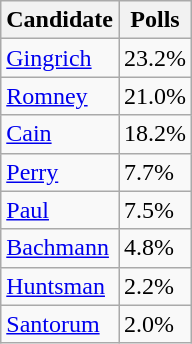<table class="wikitable sortable floatright">
<tr>
<th>Candidate</th>
<th>Polls</th>
</tr>
<tr>
<td><a href='#'>Gingrich</a></td>
<td>23.2%</td>
</tr>
<tr>
<td><a href='#'>Romney</a></td>
<td>21.0%</td>
</tr>
<tr>
<td><a href='#'>Cain</a></td>
<td>18.2%</td>
</tr>
<tr>
<td><a href='#'>Perry</a></td>
<td>7.7%</td>
</tr>
<tr>
<td><a href='#'>Paul</a></td>
<td>7.5%</td>
</tr>
<tr>
<td><a href='#'>Bachmann</a></td>
<td>4.8%</td>
</tr>
<tr>
<td><a href='#'>Huntsman</a></td>
<td>2.2%</td>
</tr>
<tr>
<td><a href='#'>Santorum</a></td>
<td>2.0%</td>
</tr>
</table>
